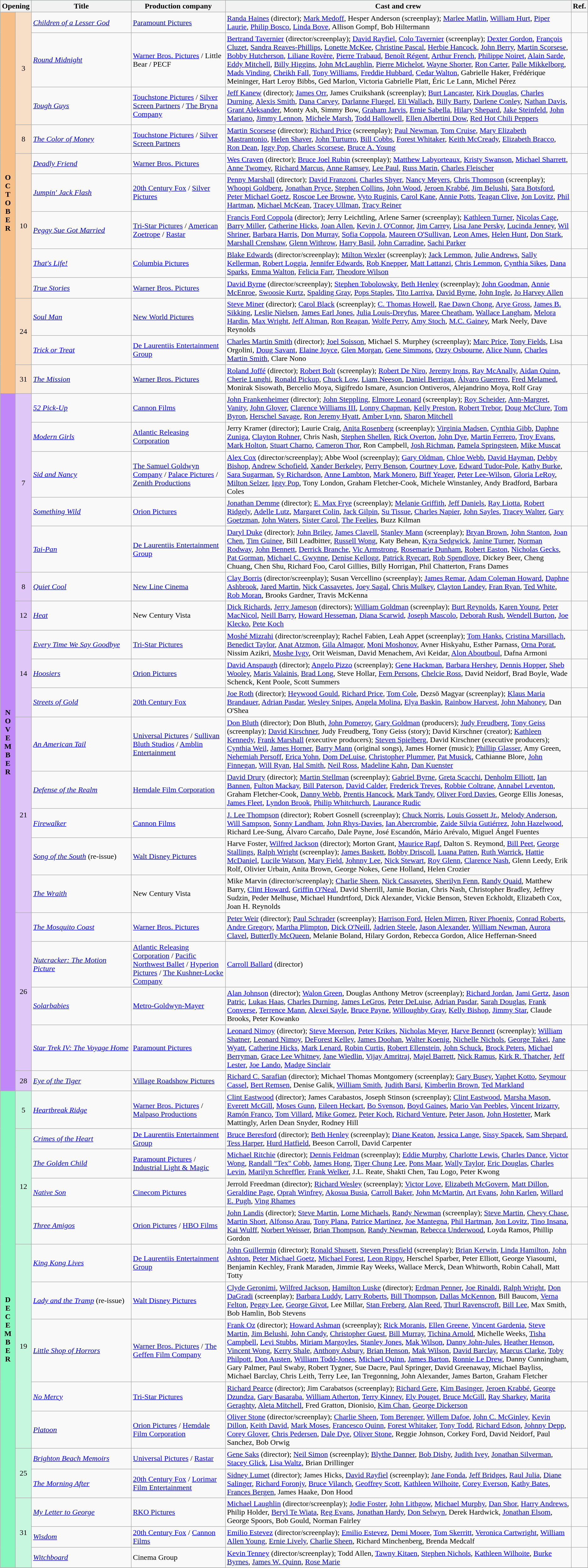<table class="wikitable sortable">
<tr style="background:#b0e0e6; text-align:center;">
<th colspan="2">Opening</th>
<th style="width:17%;">Title</th>
<th style="width:16%;">Production company</th>
<th>Cast and crew</th>
<th class="unsortable">Ref.</th>
</tr>
<tr>
<th rowspan="12" style="text-align:center; background:#f7bf87;"><strong>O<br>C<br>T<br>O<br>B<br>E<br>R</strong></th>
<td rowspan="3" style="text-align:center; background:#f7dfc7;">3</td>
<td><em><a href='#'>Children of a Lesser God</a></em></td>
<td><a href='#'>Paramount Pictures</a></td>
<td><a href='#'>Randa Haines</a> (director); <a href='#'>Mark Medoff</a>, Hesper Anderson (screenplay); <a href='#'>Marlee Matlin</a>, <a href='#'>William Hurt</a>, <a href='#'>Piper Laurie</a>, <a href='#'>Philip Bosco</a>, <a href='#'>Linda Bove</a>, Allison Gompf, Bob Hiltermann</td>
<td></td>
</tr>
<tr>
<td><em><a href='#'>Round Midnight</a></em></td>
<td><a href='#'>Warner Bros. Pictures</a> / Little Bear / PECF</td>
<td><a href='#'>Bertrand Tavernier</a> (director/screenplay); <a href='#'>David Rayfiel</a>, <a href='#'>Colo Tavernier</a> (screenplay); <a href='#'>Dexter Gordon</a>, <a href='#'>François Cluzet</a>, <a href='#'>Sandra Reaves-Phillips</a>, <a href='#'>Lonette McKee</a>, <a href='#'>Christine Pascal</a>, <a href='#'>Herbie Hancock</a>, <a href='#'>John Berry</a>, <a href='#'>Martin Scorsese</a>, <a href='#'>Bobby Hutcherson</a>, <a href='#'>Liliane Rovère</a>, <a href='#'>Pierre Trabaud</a>, <a href='#'>Benoît Régent</a>, <a href='#'>Arthur French</a>, <a href='#'>Philippe Noiret</a>, <a href='#'>Alain Sarde</a>, <a href='#'>Eddy Mitchell</a>, <a href='#'>Billy Higgins</a>, <a href='#'>John McLaughlin</a>, <a href='#'>Pierre Michelot</a>, <a href='#'>Wayne Shorter</a>, <a href='#'>Ron Carter</a>, <a href='#'>Palle Mikkelborg</a>, <a href='#'>Mads Vinding</a>, <a href='#'>Cheikh Fall</a>, <a href='#'>Tony Williams</a>, <a href='#'>Freddie Hubbard</a>, <a href='#'>Cedar Walton</a>, Gabrielle Haker, Frédérique Meininger, Hart Leroy Bibbs, Ged Marlon, Victoria Gabrielle Platt, Éric Le Lann, Michel Pérez</td>
<td></td>
</tr>
<tr>
<td><em><a href='#'>Tough Guys</a></em></td>
<td><a href='#'>Touchstone Pictures</a> / <a href='#'>Silver Screen Partners</a> / <a href='#'>The Bryna Company</a></td>
<td><a href='#'>Jeff Kanew</a> (director); <a href='#'>James Orr</a>, James Cruikshank (screenplay); <a href='#'>Burt Lancaster</a>, <a href='#'>Kirk Douglas</a>, <a href='#'>Charles Durning</a>, <a href='#'>Alexis Smith</a>, <a href='#'>Dana Carvey</a>, <a href='#'>Darlanne Fluegel</a>, <a href='#'>Eli Wallach</a>, <a href='#'>Billy Barty</a>, <a href='#'>Darlene Conley</a>, <a href='#'>Nathan Davis</a>, <a href='#'>Grant Aleksander</a>, Monty Ash, Simmy Bow, <a href='#'>Graham Jarvis</a>, <a href='#'>Ernie Sabella</a>, <a href='#'>Hilary Shepard</a>, <a href='#'>Jake Steinfeld</a>, <a href='#'>John Mariano</a>, <a href='#'>Jimmy Lennon</a>, <a href='#'>Michele Marsh</a>, <a href='#'>Todd Hallowell</a>, <a href='#'>Ellen Albertini Dow</a>, <a href='#'>Red Hot Chili Peppers</a></td>
<td></td>
</tr>
<tr>
<td style="text-align:center; background:#f7dfc7;">8</td>
<td><em><a href='#'>The Color of Money</a></em></td>
<td><a href='#'>Touchstone Pictures</a> / <a href='#'>Silver Screen Partners</a></td>
<td><a href='#'>Martin Scorsese</a> (director); <a href='#'>Richard Price</a> (screenplay); <a href='#'>Paul Newman</a>, <a href='#'>Tom Cruise</a>, <a href='#'>Mary Elizabeth Mastrantonio</a>, <a href='#'>Helen Shaver</a>, <a href='#'>John Turturro</a>, <a href='#'>Bill Cobbs</a>, <a href='#'>Forest Whitaker</a>, <a href='#'>Keith McCready</a>, <a href='#'>Elizabeth Bracco</a>, <a href='#'>Ron Dean</a>, <a href='#'>Iggy Pop</a>, <a href='#'>Charles Scorsese</a>, <a href='#'>Bruce A. Young</a></td>
<td></td>
</tr>
<tr>
<td rowspan="5" style="text-align:center; background:#f7dfc7;">10</td>
<td><em><a href='#'>Deadly Friend</a></em></td>
<td><a href='#'>Warner Bros. Pictures</a></td>
<td><a href='#'>Wes Craven</a> (director); <a href='#'>Bruce Joel Rubin</a> (screenplay); <a href='#'>Matthew Labyorteaux</a>, <a href='#'>Kristy Swanson</a>, <a href='#'>Michael Sharrett</a>, <a href='#'>Anne Twomey</a>, <a href='#'>Richard Marcus</a>, <a href='#'>Anne Ramsey</a>, <a href='#'>Lee Paul</a>, <a href='#'>Russ Marin</a>, <a href='#'>Charles Fleischer</a></td>
<td></td>
</tr>
<tr>
<td><em><a href='#'>Jumpin' Jack Flash</a></em></td>
<td><a href='#'>20th Century Fox</a> / <a href='#'>Silver Pictures</a></td>
<td><a href='#'>Penny Marshall</a> (director); <a href='#'>David Franzoni</a>, <a href='#'>Charles Shyer</a>, <a href='#'>Nancy Meyers</a>, <a href='#'>Chris Thompson</a> (screenplay); <a href='#'>Whoopi Goldberg</a>, <a href='#'>Jonathan Pryce</a>, <a href='#'>Stephen Collins</a>, <a href='#'>John Wood</a>, <a href='#'>Jeroen Krabbé</a>, <a href='#'>Jim Belushi</a>, <a href='#'>Sara Botsford</a>, <a href='#'>Peter Michael Goetz</a>, <a href='#'>Roscoe Lee Browne</a>, <a href='#'>Vyto Ruginis</a>, <a href='#'>Carol Kane</a>, <a href='#'>Annie Potts</a>, <a href='#'>Teagan Clive</a>, <a href='#'>Jon Lovitz</a>, <a href='#'>Phil Hartman</a>, <a href='#'>Michael McKean</a>, <a href='#'>Tracey Ullman</a>, <a href='#'>Tracy Reiner</a></td>
<td></td>
</tr>
<tr>
<td><em><a href='#'>Peggy Sue Got Married</a></em></td>
<td><a href='#'>Tri-Star Pictures</a> / <a href='#'>American Zoetrope</a> / <a href='#'>Rastar</a></td>
<td><a href='#'>Francis Ford Coppola</a> (director); Jerry Leichtling, Arlene Sarner (screenplay); <a href='#'>Kathleen Turner</a>, <a href='#'>Nicolas Cage</a>, <a href='#'>Barry Miller</a>, <a href='#'>Catherine Hicks</a>, <a href='#'>Joan Allen</a>, <a href='#'>Kevin J. O'Connor</a>, <a href='#'>Jim Carrey</a>, <a href='#'>Lisa Jane Persky</a>, <a href='#'>Lucinda Jenney</a>, <a href='#'>Wil Shriner</a>, <a href='#'>Barbara Harris</a>, <a href='#'>Don Murray</a>, <a href='#'>Sofia Coppola</a>, <a href='#'>Maureen O'Sullivan</a>, <a href='#'>Leon Ames</a>, <a href='#'>Helen Hunt</a>, <a href='#'>Don Stark</a>, <a href='#'>Marshall Crenshaw</a>, <a href='#'>Glenn Withrow</a>, <a href='#'>Harry Basil</a>, <a href='#'>John Carradine</a>, <a href='#'>Sachi Parker</a></td>
<td></td>
</tr>
<tr>
<td><em><a href='#'>That's Life!</a></em></td>
<td><a href='#'>Columbia Pictures</a></td>
<td><a href='#'>Blake Edwards</a> (director/screenplay); <a href='#'>Milton Wexler</a> (screenplay); <a href='#'>Jack Lemmon</a>, <a href='#'>Julie Andrews</a>, <a href='#'>Sally Kellerman</a>, <a href='#'>Robert Loggia</a>, <a href='#'>Jennifer Edwards</a>, <a href='#'>Rob Knepper</a>, <a href='#'>Matt Lattanzi</a>, <a href='#'>Chris Lemmon</a>, <a href='#'>Cynthia Sikes</a>, <a href='#'>Dana Sparks</a>, <a href='#'>Emma Walton</a>, <a href='#'>Felicia Farr</a>, <a href='#'>Theodore Wilson</a></td>
<td></td>
</tr>
<tr>
<td><em><a href='#'>True Stories</a></em></td>
<td><a href='#'>Warner Bros. Pictures</a></td>
<td><a href='#'>David Byrne</a> (director/screenplay); <a href='#'>Stephen Tobolowsky</a>, <a href='#'>Beth Henley</a> (screenplay); <a href='#'>John Goodman</a>, <a href='#'>Annie McEnroe</a>, <a href='#'>Swoosie Kurtz</a>, <a href='#'>Spalding Gray</a>, <a href='#'>Pops Staples</a>, <a href='#'>Tito Larriva</a>, <a href='#'>David Byrne</a>, <a href='#'>John Ingle</a>, <a href='#'>Jo Harvey Allen</a></td>
<td></td>
</tr>
<tr>
<td rowspan="2" style="text-align:center; background:#f7dfc7;">24</td>
<td><em><a href='#'>Soul Man</a></em></td>
<td><a href='#'>New World Pictures</a></td>
<td><a href='#'>Steve Miner</a> (director); <a href='#'>Carol Black</a> (screenplay); <a href='#'>C. Thomas Howell</a>, <a href='#'>Rae Dawn Chong</a>, <a href='#'>Arye Gross</a>, <a href='#'>James B. Sikking</a>, <a href='#'>Leslie Nielsen</a>, <a href='#'>James Earl Jones</a>, <a href='#'>Julia Louis-Dreyfus</a>, <a href='#'>Maree Cheatham</a>, <a href='#'>Wallace Langham</a>, <a href='#'>Melora Hardin</a>, <a href='#'>Max Wright</a>, <a href='#'>Jeff Altman</a>, <a href='#'>Ron Reagan</a>, <a href='#'>Wolfe Perry</a>, <a href='#'>Amy Stoch</a>, <a href='#'>M.C. Gainey</a>, Mark Neely, Dave Reynolds</td>
<td></td>
</tr>
<tr>
<td><em><a href='#'>Trick or Treat</a></em></td>
<td><a href='#'>De Laurentiis Entertainment Group</a></td>
<td><a href='#'>Charles Martin Smith</a> (director); <a href='#'>Joel Soisson</a>, Michael S. Murphey (screenplay); <a href='#'>Marc Price</a>, <a href='#'>Tony Fields</a>, Lisa Orgolini, <a href='#'>Doug Savant</a>, <a href='#'>Elaine Joyce</a>, <a href='#'>Glen Morgan</a>, <a href='#'>Gene Simmons</a>, <a href='#'>Ozzy Osbourne</a>, <a href='#'>Alice Nunn</a>, <a href='#'>Charles Martin Smith</a>, Clare Nono</td>
<td></td>
</tr>
<tr>
<td style="text-align:center; background:#f7dfc7;">31</td>
<td><em><a href='#'>The Mission</a></em></td>
<td><a href='#'>Warner Bros. Pictures</a></td>
<td><a href='#'>Roland Joffé</a> (director); <a href='#'>Robert Bolt</a> (screenplay); <a href='#'>Robert De Niro</a>, <a href='#'>Jeremy Irons</a>, <a href='#'>Ray McAnally</a>, <a href='#'>Aidan Quinn</a>, <a href='#'>Cherie Lunghi</a>, <a href='#'>Ronald Pickup</a>, <a href='#'>Chuck Low</a>, <a href='#'>Liam Neeson</a>, <a href='#'>Daniel Berrigan</a>, <a href='#'>Álvaro Guerrero</a>, <a href='#'>Fred Melamed</a>, Monirak Sisowath, Bercelio Moya, Sigifredo Ismare, Asuncion Ontiveros, Alejandrino Moya, Rolf Gray</td>
<td></td>
</tr>
<tr>
<th rowspan="20" style="text-align:center; background:#bf87f7; textcolor:#000;"><strong>N<br>O<br>V<br>E<br>M<br>B<br>E<br>R</strong></th>
<td rowspan="5" style="text-align:center; background:#dfc7f7;">7</td>
<td><em><a href='#'>52 Pick-Up</a></em></td>
<td><a href='#'>Cannon Films</a></td>
<td><a href='#'>John Frankenheimer</a> (director); <a href='#'>John Steppling</a>, <a href='#'>Elmore Leonard</a> (screenplay); <a href='#'>Roy Scheider</a>, <a href='#'>Ann-Margret</a>, <a href='#'>Vanity</a>, <a href='#'>John Glover</a>, <a href='#'>Clarence Williams III</a>, <a href='#'>Lonny Chapman</a>, <a href='#'>Kelly Preston</a>, <a href='#'>Robert Trebor</a>, <a href='#'>Doug McClure</a>, <a href='#'>Tom Byron</a>, <a href='#'>Herschel Savage</a>, <a href='#'>Ron Jeremy Hyatt</a>, <a href='#'>Amber Lynn</a>, <a href='#'>Sharon Mitchell</a></td>
<td></td>
</tr>
<tr>
<td><em><a href='#'>Modern Girls</a></em></td>
<td><a href='#'>Atlantic Releasing Corporation</a></td>
<td>Jerry Kramer (director); Laurie Craig, <a href='#'>Anita Rosenberg</a> (screenplay); <a href='#'>Virginia Madsen</a>, <a href='#'>Cynthia Gibb</a>, <a href='#'>Daphne Zuniga</a>, <a href='#'>Clayton Rohner</a>, Chris Nash, <a href='#'>Stephen Shellen</a>, <a href='#'>Rick Overton</a>, <a href='#'>John Dye</a>, <a href='#'>Martin Ferrero</a>, <a href='#'>Troy Evans</a>, <a href='#'>Mark Holton</a>, <a href='#'>Stuart Charno</a>, <a href='#'>Cameron Thor</a>, Ron Campbell, <a href='#'>Josh Richman</a>, <a href='#'>Pamela Springsteen</a>, <a href='#'>Mike Muscat</a></td>
<td></td>
</tr>
<tr>
<td><em><a href='#'>Sid and Nancy</a></em></td>
<td><a href='#'>The Samuel Goldwyn Company</a> / <a href='#'>Palace Pictures</a> / <a href='#'>Zenith Productions</a></td>
<td><a href='#'>Alex Cox</a> (director/screenplay); Abbe Wool (screenplay); <a href='#'>Gary Oldman</a>, <a href='#'>Chloe Webb</a>, <a href='#'>David Hayman</a>, <a href='#'>Debby Bishop</a>, <a href='#'>Andrew Schofield</a>, <a href='#'>Xander Berkeley</a>, <a href='#'>Perry Benson</a>, <a href='#'>Courtney Love</a>, <a href='#'>Edward Tudor-Pole</a>, <a href='#'>Kathy Burke</a>, <a href='#'>Sara Sugarman</a>, <a href='#'>Sy Richardson</a>, <a href='#'>Anne Lambton</a>, <a href='#'>Mark Monero</a>, <a href='#'>Biff Yeager</a>, <a href='#'>Peter Lee-Wilson</a>, <a href='#'>Gloria LeRoy</a>, <a href='#'>Milton Selzer</a>, <a href='#'>Iggy Pop</a>, Tony London, Graham Fletcher-Cook, Michele Winstanley, Andy Bradford, Barbara Coles</td>
<td></td>
</tr>
<tr>
<td><em><a href='#'>Something Wild</a></em></td>
<td><a href='#'>Orion Pictures</a></td>
<td><a href='#'>Jonathan Demme</a> (director); <a href='#'>E. Max Frye</a> (screenplay); <a href='#'>Melanie Griffith</a>, <a href='#'>Jeff Daniels</a>, <a href='#'>Ray Liotta</a>, <a href='#'>Robert Ridgely</a>, <a href='#'>Adelle Lutz</a>, <a href='#'>Margaret Colin</a>, <a href='#'>Jack Gilpin</a>, <a href='#'>Su Tissue</a>, <a href='#'>Charles Napier</a>, <a href='#'>John Sayles</a>, <a href='#'>Tracey Walter</a>, <a href='#'>Gary Goetzman</a>, <a href='#'>John Waters</a>, <a href='#'>Sister Carol</a>, <a href='#'>The Feelies</a>, Buzz Kilman</td>
<td></td>
</tr>
<tr>
<td><em><a href='#'>Tai-Pan</a></em></td>
<td><a href='#'>De Laurentiis Entertainment Group</a></td>
<td><a href='#'>Daryl Duke</a> (director); <a href='#'>John Briley</a>, <a href='#'>James Clavell</a>, <a href='#'>Stanley Mann</a> (screenplay); <a href='#'>Bryan Brown</a>, <a href='#'>John Stanton</a>, <a href='#'>Joan Chen</a>, <a href='#'>Tim Guinee</a>, Bill Leadbitter, <a href='#'>Russell Wong</a>, Katy Behean, <a href='#'>Kyra Sedgwick</a>, <a href='#'>Janine Turner</a>, <a href='#'>Norman Rodway</a>, <a href='#'>John Bennett</a>, <a href='#'>Derrick Branche</a>, <a href='#'>Vic Armstrong</a>, <a href='#'>Rosemarie Dunham</a>, <a href='#'>Robert Easton</a>, <a href='#'>Nicholas Gecks</a>, <a href='#'>Pat Gorman</a>, <a href='#'>Michael C. Gwynne</a>, <a href='#'>Denise Kellogg</a>, <a href='#'>Patrick Ryecart</a>, <a href='#'>Rob Spendlove</a>, Dickey Beer, Cheng Chuang, Chen Shu, Richard Foo, Carol Gillies, Billy Horrigan, Phil Chatterton, Frans Dames</td>
<td></td>
</tr>
<tr>
<td style="text-align:center; background:#dfc7f7;">8</td>
<td><em><a href='#'>Quiet Cool</a></em></td>
<td><a href='#'>New Line Cinema</a></td>
<td><a href='#'>Clay Borris</a> (director/screenplay); Susan Vercellino (screenplay); <a href='#'>James Remar</a>, <a href='#'>Adam Coleman Howard</a>, <a href='#'>Daphne Ashbrook</a>, <a href='#'>Jared Martin</a>, <a href='#'>Nick Cassavetes</a>, <a href='#'>Joey Sagal</a>, <a href='#'>Chris Mulkey</a>, <a href='#'>Clayton Landey</a>, <a href='#'>Fran Ryan</a>, <a href='#'>Ted White</a>, <a href='#'>Rob Moran</a>, Brooks Gardner, Travis McKenna</td>
<td></td>
</tr>
<tr>
<td style="text-align:center; background:#dfc7f7;">12</td>
<td><em><a href='#'>Heat</a></em></td>
<td>New Century Vista</td>
<td><a href='#'>Dick Richards</a>, <a href='#'>Jerry Jameson</a> (directors); <a href='#'>William Goldman</a> (screenplay); <a href='#'>Burt Reynolds</a>, <a href='#'>Karen Young</a>, <a href='#'>Peter MacNicol</a>, <a href='#'>Neill Barry</a>, <a href='#'>Howard Hesseman</a>, <a href='#'>Diana Scarwid</a>, <a href='#'>Joseph Mascolo</a>, <a href='#'>Deborah Rush</a>, <a href='#'>Wendell Burton</a>, <a href='#'>Joe Klecko</a>, <a href='#'>Pete Koch</a></td>
<td></td>
</tr>
<tr>
<td rowspan="3" style="text-align:center; background:#dfc7f7;">14</td>
<td><em><a href='#'>Every Time We Say Goodbye</a></em></td>
<td><a href='#'>Tri-Star Pictures</a></td>
<td><a href='#'>Moshé Mizrahi</a> (director/screenplay); Rachel Fabien, Leah Appet (screenplay); <a href='#'>Tom Hanks</a>, <a href='#'>Cristina Marsillach</a>, <a href='#'>Benedict Taylor</a>, <a href='#'>Anat Atzmon</a>, <a href='#'>Gila Almagor</a>, <a href='#'>Moni Moshonov</a>, Avner Hiskyahu, Esther Parnass, <a href='#'>Orna Porat</a>, Nissim Azikri, <a href='#'>Moshe Ivgy</a>, Orit Weisman, David Menachem, Avi Keidar, <a href='#'>Alon Aboutboul</a>, Dafna Armoni</td>
<td></td>
</tr>
<tr>
<td><em><a href='#'>Hoosiers</a></em></td>
<td><a href='#'>Orion Pictures</a></td>
<td><a href='#'>David Anspaugh</a> (director); <a href='#'>Angelo Pizzo</a> (screenplay); <a href='#'>Gene Hackman</a>, <a href='#'>Barbara Hershey</a>, <a href='#'>Dennis Hopper</a>, <a href='#'>Sheb Wooley</a>, <a href='#'>Maris Valainis</a>, <a href='#'>Brad Long</a>, Steve Hollar, <a href='#'>Fern Persons</a>, <a href='#'>Chelcie Ross</a>,  David Neidorf, Brad Boyle, Wade Schenck, Kent Poole, Scott Summers</td>
<td></td>
</tr>
<tr>
<td><em><a href='#'>Streets of Gold</a></em></td>
<td><a href='#'>20th Century Fox</a></td>
<td><a href='#'>Joe Roth</a> (director); <a href='#'>Heywood Gould</a>, <a href='#'>Richard Price</a>, <a href='#'>Tom Cole</a>, Dezsö Magyar (screenplay); <a href='#'>Klaus Maria Brandauer</a>, <a href='#'>Adrian Pasdar</a>, <a href='#'>Wesley Snipes</a>, <a href='#'>Angela Molina</a>, <a href='#'>Elya Baskin</a>, <a href='#'>Rainbow Harvest</a>, <a href='#'>John Mahoney</a>, Dan O'Shea</td>
<td></td>
</tr>
<tr>
<td rowspan="5" style="text-align:center; background:#dfc7f7;">21</td>
<td><em><a href='#'>An American Tail</a></em></td>
<td><a href='#'>Universal Pictures</a> / <a href='#'>Sullivan Bluth Studios</a> / <a href='#'>Amblin Entertainment</a></td>
<td><a href='#'>Don Bluth</a> (director); Don Bluth, <a href='#'>John Pomeroy</a>, <a href='#'>Gary Goldman</a> (producers);  <a href='#'>Judy Freudberg</a>, <a href='#'>Tony Geiss</a> (screenplay); <a href='#'>David Kirschner</a>, Judy Freudberg, Tony Geiss (story); David Kirschner (creator); <a href='#'>Kathleen Kennedy</a>, <a href='#'>Frank Marshall</a> (executive producers); <a href='#'>Steven Spielberg</a>, David Kirschner (executive producers); <a href='#'>Cynthia Weil</a>, <a href='#'>James Horner</a>, <a href='#'>Barry Mann</a> (original songs), James Horner (music); <a href='#'>Phillip Glasser</a>, Amy Green, <a href='#'>Nehemiah Persoff</a>, <a href='#'>Erica Yohn</a>, <a href='#'>Dom DeLuise</a>, <a href='#'>Christopher Plummer</a>, <a href='#'>Pat Musick</a>, Cathianne Blore, <a href='#'>John Finnegan</a>, <a href='#'>Will Ryan</a>, <a href='#'>Hal Smith</a>, <a href='#'>Neil Ross</a>, <a href='#'>Madeline Kahn</a>, <a href='#'>Dan Kuenster</a></td>
<td></td>
</tr>
<tr>
<td><em><a href='#'>Defense of the Realm</a></em></td>
<td><a href='#'>Hemdale Film Corporation</a></td>
<td><a href='#'>David Drury</a> (director); <a href='#'>Martin Stellman</a> (screenplay); <a href='#'>Gabriel Byrne</a>, <a href='#'>Greta Scacchi</a>, <a href='#'>Denholm Elliott</a>, <a href='#'>Ian Bannen</a>, <a href='#'>Fulton Mackay</a>, <a href='#'>Bill Paterson</a>, <a href='#'>David Calder</a>, <a href='#'>Frederick Treves</a>, <a href='#'>Robbie Coltrane</a>, <a href='#'>Annabel Leventon</a>, Graham Fletcher-Cook, <a href='#'>Danny Webb</a>, <a href='#'>Prentis Hancock</a>, <a href='#'>Mark Tandy</a>, <a href='#'>Oliver Ford Davies</a>, George Ellis Jonesas, <a href='#'>James Fleet</a>, <a href='#'>Lyndon Brook</a>, <a href='#'>Philip Whitchurch</a>, <a href='#'>Laurance Rudic</a></td>
<td></td>
</tr>
<tr>
<td><em><a href='#'>Firewalker</a></em></td>
<td><a href='#'>Cannon Films</a></td>
<td><a href='#'>J. Lee Thompson</a> (director); Robert Gosnell (screenplay); <a href='#'>Chuck Norris</a>, <a href='#'>Louis Gossett Jr.</a>, <a href='#'>Melody Anderson</a>, <a href='#'>Will Sampson</a>, <a href='#'>Sonny Landham</a>, <a href='#'>John Rhys-Davies</a>, <a href='#'>Ian Abercrombie</a>, <a href='#'>Zaide Silvia Gutiérrez</a>, <a href='#'>John Hazelwood</a>, Richard Lee-Sung, Álvaro Carcaño, Dale Payne, José Escandón, Mário Arévalo, Miguel Ángel Fuentes</td>
<td></td>
</tr>
<tr>
<td><em><a href='#'>Song of the South</a></em> (re-issue)</td>
<td><a href='#'>Walt Disney Pictures</a></td>
<td>Harve Foster, <a href='#'>Wilfred Jackson</a> (director); Morton Grant, <a href='#'>Maurice Rapf</a>, Dalton S. Reymond, <a href='#'>Bill Peet</a>, <a href='#'>George Stallings</a>, <a href='#'>Ralph Wright</a> (screenplay); <a href='#'>James Baskett</a>, <a href='#'>Bobby Driscoll</a>, <a href='#'>Luana Patten</a>, <a href='#'>Ruth Warrick</a>, <a href='#'>Hattie McDaniel</a>, <a href='#'>Lucile Watson</a>, <a href='#'>Mary Field</a>, <a href='#'>Johnny Lee</a>, <a href='#'>Nick Stewart</a>, <a href='#'>Roy Glenn</a>, <a href='#'>Clarence Nash</a>, Glenn Leedy, Erik Rolf, Olivier Urbain, Anita Brown, George Nokes, Gene Holland, Helen Crozier</td>
<td></td>
</tr>
<tr>
<td><em><a href='#'>The Wraith</a></em></td>
<td>New Century Vista</td>
<td>Mike Marvin (director/screenplay); <a href='#'>Charlie Sheen</a>, <a href='#'>Nick Cassavetes</a>, <a href='#'>Sherilyn Fenn</a>, <a href='#'>Randy Quaid</a>, Matthew Barry, <a href='#'>Clint Howard</a>, <a href='#'>Griffin O'Neal</a>, David Sherrill, Jamie Bozian, Chris Nash, Christopher Bradley, Jeffrey Sudzin, Peder Melhuse, Michael Hundrtford, Dick Alexander, Vickie Benson, Steven Eckholdt, Elizabeth Cox, Joan H. Reynolds</td>
<td></td>
</tr>
<tr>
<td rowspan="4" style="text-align:center; background:#dfc7f7;">26</td>
<td><em><a href='#'>The Mosquito Coast</a></em></td>
<td><a href='#'>Warner Bros. Pictures</a></td>
<td><a href='#'>Peter Weir</a> (director); <a href='#'>Paul Schrader</a> (screenplay); <a href='#'>Harrison Ford</a>, <a href='#'>Helen Mirren</a>, <a href='#'>River Phoenix</a>, <a href='#'>Conrad Roberts</a>, <a href='#'>Andre Gregory</a>, <a href='#'>Martha Plimpton</a>, <a href='#'>Dick O'Neill</a>, <a href='#'>Jadrien Steele</a>, <a href='#'>Jason Alexander</a>, <a href='#'>William Newman</a>, <a href='#'>Aurora Clavel</a>, <a href='#'>Butterfly McQueen</a>, Melanie Boland, Hilary Gordon, Rebecca Gordon, Alice Heffernan-Sneed</td>
<td></td>
</tr>
<tr>
<td><em><a href='#'>Nutcracker: The Motion Picture</a></em></td>
<td><a href='#'>Atlantic Releasing Corporation</a> / <a href='#'>Pacific Northwest Ballet</a> / <a href='#'>Hyperion Pictures</a> / <a href='#'>The Kushner-Locke Company</a></td>
<td><a href='#'>Carroll Ballard</a> (director)</td>
<td></td>
</tr>
<tr>
<td><em><a href='#'>Solarbabies</a></em></td>
<td><a href='#'>Metro-Goldwyn-Mayer</a></td>
<td><a href='#'>Alan Johnson</a> (director); <a href='#'>Walon Green</a>, Douglas Anthony Metrov (screenplay); <a href='#'>Richard Jordan</a>, <a href='#'>Jami Gertz</a>, <a href='#'>Jason Patric</a>, <a href='#'>Lukas Haas</a>, <a href='#'>Charles Durning</a>, <a href='#'>James LeGros</a>, <a href='#'>Peter DeLuise</a>, <a href='#'>Adrian Pasdar</a>, <a href='#'>Sarah Douglas</a>, <a href='#'>Frank Converse</a>, <a href='#'>Terrence Mann</a>, <a href='#'>Alexei Sayle</a>, <a href='#'>Bruce Payne</a>, <a href='#'>Willoughby Gray</a>, <a href='#'>Kelly Bishop</a>, <a href='#'>Jimmy Star</a>, Claude Brooks, Peter Kowanko</td>
<td></td>
</tr>
<tr>
<td><em><a href='#'>Star Trek IV: The Voyage Home</a></em></td>
<td><a href='#'>Paramount Pictures</a></td>
<td><a href='#'>Leonard Nimoy</a> (director); <a href='#'>Steve Meerson</a>, <a href='#'>Peter Krikes</a>, <a href='#'>Nicholas Meyer</a>, <a href='#'>Harve Bennett</a> (screenplay); <a href='#'>William Shatner</a>, <a href='#'>Leonard Nimoy</a>, <a href='#'>DeForest Kelley</a>, <a href='#'>James Doohan</a>, <a href='#'>Walter Koenig</a>, <a href='#'>Nichelle Nichols</a>, <a href='#'>George Takei</a>, <a href='#'>Jane Wyatt</a>, <a href='#'>Catherine Hicks</a>, <a href='#'>Mark Lenard</a>, <a href='#'>Robin Curtis</a>, <a href='#'>Robert Ellenstein</a>, <a href='#'>John Schuck</a>, <a href='#'>Brock Peters</a>, <a href='#'>Michael Berryman</a>, <a href='#'>Grace Lee Whitney</a>, <a href='#'>Jane Wiedlin</a>, <a href='#'>Vijay Amritraj</a>, <a href='#'>Majel Barrett</a>, <a href='#'>Nick Ramus</a>, <a href='#'>Kirk R. Thatcher</a>, <a href='#'>Jeff Lester</a>, <a href='#'>Joe Lando</a>, <a href='#'>Madge Sinclair</a></td>
<td></td>
</tr>
<tr>
<td style="text-align:center; background:#dfc7f7;">28</td>
<td><em><a href='#'>Eye of the Tiger</a></em></td>
<td><a href='#'>Village Roadshow Pictures</a></td>
<td><a href='#'>Richard C. Sarafian</a> (director); Michael Thomas Montgomery (screenplay); <a href='#'>Gary Busey</a>, <a href='#'>Yaphet Kotto</a>, <a href='#'>Seymour Cassel</a>, <a href='#'>Bert Remsen</a>, Denise Galik, <a href='#'>William Smith</a>, <a href='#'>Judith Barsi</a>, <a href='#'>Kimberlin Brown</a>, <a href='#'>Ted Markland</a></td>
<td></td>
</tr>
<tr>
<th rowspan="15" style="text-align:center; background:#87f7bf;"><strong>D<br>E<br>C<br>E<br>M<br>B<br>E<br>R</strong></th>
<td style="text-align:center; background:#c7f7df;">5</td>
<td><em><a href='#'>Heartbreak Ridge</a></em></td>
<td><a href='#'>Warner Bros. Pictures</a> / <a href='#'>Malpaso Productions</a></td>
<td><a href='#'>Clint Eastwood</a> (director); James Carabastos, Joseph Stinson (screenplay); <a href='#'>Clint Eastwood</a>, <a href='#'>Marsha Mason</a>, <a href='#'>Everett McGill</a>, <a href='#'>Moses Gunn</a>, <a href='#'>Eileen Heckart</a>, <a href='#'>Bo Svenson</a>, <a href='#'>Boyd Gaines</a>, <a href='#'>Mario Van Peebles</a>, <a href='#'>Vincent Irizarry</a>, <a href='#'>Ramón Franco</a>, <a href='#'>Tom Villard</a>, <a href='#'>Mike Gomez</a>, <a href='#'>Peter Koch</a>, <a href='#'>Richard Venture</a>, <a href='#'>Peter Jason</a>, <a href='#'>John Hostetter</a>, Mark Mattingly, Arlen Dean Snyder, Rodney Hill</td>
<td></td>
</tr>
<tr>
<td rowspan="4" style="text-align:center; background:#c7f7df;">12</td>
<td><em><a href='#'>Crimes of the Heart</a></em></td>
<td><a href='#'>De Laurentiis Entertainment Group</a></td>
<td><a href='#'>Bruce Beresford</a> (director); <a href='#'>Beth Henley</a> (screenplay); <a href='#'>Diane Keaton</a>, <a href='#'>Jessica Lange</a>, <a href='#'>Sissy Spacek</a>, <a href='#'>Sam Shepard</a>, <a href='#'>Tess Harper</a>, <a href='#'>Hurd Hatfield</a>, Beeson Carroll, David Carpenter</td>
<td></td>
</tr>
<tr>
<td><em><a href='#'>The Golden Child</a></em></td>
<td><a href='#'>Paramount Pictures</a> / <a href='#'>Industrial Light & Magic</a></td>
<td><a href='#'>Michael Ritchie</a> (director); <a href='#'>Dennis Feldman</a> (screenplay); <a href='#'>Eddie Murphy</a>, <a href='#'>Charlotte Lewis</a>, <a href='#'>Charles Dance</a>, <a href='#'>Victor Wong</a>, <a href='#'>Randall "Tex" Cobb</a>, <a href='#'>James Hong</a>, <a href='#'>Tiger Chung Lee</a>, <a href='#'>Pons Maar</a>, <a href='#'>Wally Taylor</a>, <a href='#'>Eric Douglas</a>, <a href='#'>Charles Levin</a>, <a href='#'>Marilyn Schreffler</a>, <a href='#'>Frank Welker</a>, J.L. Reate, Shakti Chen, Tau Logo, Peter Kwong</td>
<td></td>
</tr>
<tr>
<td><em><a href='#'>Native Son</a></em></td>
<td><a href='#'>Cinecom Pictures</a></td>
<td>Jerrold Freedman (director); <a href='#'>Richard Wesley</a> (screenplay); <a href='#'>Victor Love</a>, <a href='#'>Elizabeth McGovern</a>, <a href='#'>Matt Dillon</a>, <a href='#'>Geraldine Page</a>, <a href='#'>Oprah Winfrey</a>, <a href='#'>Akosua Busia</a>, <a href='#'>Carroll Baker</a>, <a href='#'>John McMartin</a>, <a href='#'>Art Evans</a>, <a href='#'>John Karlen</a>, <a href='#'>Willard E. Pugh</a>, <a href='#'>Ving Rhames</a></td>
<td></td>
</tr>
<tr>
<td><em><a href='#'>Three Amigos</a></em></td>
<td><a href='#'>Orion Pictures</a> / <a href='#'>HBO Films</a></td>
<td><a href='#'>John Landis</a> (director); <a href='#'>Steve Martin</a>, <a href='#'>Lorne Michaels</a>, <a href='#'>Randy Newman</a> (screenplay); <a href='#'>Steve Martin</a>, <a href='#'>Chevy Chase</a>, <a href='#'>Martin Short</a>, <a href='#'>Alfonso Arau</a>, <a href='#'>Tony Plana</a>, <a href='#'>Patrice Martinez</a>, <a href='#'>Joe Mantegna</a>, <a href='#'>Phil Hartman</a>, <a href='#'>Jon Lovitz</a>, <a href='#'>Tino Insana</a>, <a href='#'>Kai Wulff</a>, <a href='#'>Norbert Weisser</a>, <a href='#'>Brian Thompson</a>, <a href='#'>Randy Newman</a>, <a href='#'>Rebecca Underwood</a>, Loyda Ramos, Phillip Gordon</td>
<td></td>
</tr>
<tr>
<td rowspan="5" style="text-align:center; background:#c7f7df;">19</td>
<td><em><a href='#'>King Kong Lives</a></em></td>
<td><a href='#'>De Laurentiis Entertainment Group</a></td>
<td><a href='#'>John Guillermin</a> (director); <a href='#'>Ronald Shusett</a>, <a href='#'>Steven Pressfield</a> (screenplay); <a href='#'>Brian Kerwin</a>, <a href='#'>Linda Hamilton</a>, <a href='#'>John Ashton</a>, <a href='#'>Peter Michael Goetz</a>, <a href='#'>Michael Forest</a>, <a href='#'>Leon Rippy</a>, Herschel Sparber, Peter Elliott, George Yiasoumi, Benjamin Kechley, Frank Maraden, Jimmie Ray Weeks, Wallace Merck, Dean Whitworth, Robin Cahall, Matt Totty</td>
<td></td>
</tr>
<tr>
<td><em><a href='#'>Lady and the Tramp</a></em> (re-issue)</td>
<td><a href='#'>Walt Disney Pictures</a></td>
<td><a href='#'>Clyde Geronimi</a>, <a href='#'>Wilfred Jackson</a>, <a href='#'>Hamilton Luske</a> (director); <a href='#'>Erdman Penner</a>, <a href='#'>Joe Rinaldi</a>, <a href='#'>Ralph Wright</a>, <a href='#'>Don DaGradi</a> (screenplay); <a href='#'>Barbara Luddy</a>, <a href='#'>Larry Roberts</a>, <a href='#'>Bill Thompson</a>, <a href='#'>Dallas McKennon</a>, Bill Baucom, <a href='#'>Verna Felton</a>, <a href='#'>Peggy Lee</a>, <a href='#'>George Givot</a>, Lee Millar, <a href='#'>Stan Freberg</a>, <a href='#'>Alan Reed</a>, <a href='#'>Thurl Ravenscroft</a>, <a href='#'>Bill Lee</a>, Max Smith, Bob Hamlin, Bob Stevens</td>
<td></td>
</tr>
<tr>
<td><em><a href='#'>Little Shop of Horrors</a></em></td>
<td><a href='#'>Warner Bros. Pictures</a> / <a href='#'>The Geffen Film Company</a></td>
<td><a href='#'>Frank Oz</a> (director); <a href='#'>Howard Ashman</a> (screenplay); <a href='#'>Rick Moranis</a>, <a href='#'>Ellen Greene</a>, <a href='#'>Vincent Gardenia</a>, <a href='#'>Steve Martin</a>, <a href='#'>Jim Belushi</a>, <a href='#'>John Candy</a>, <a href='#'>Christopher Guest</a>, <a href='#'>Bill Murray</a>, <a href='#'>Tichina Arnold</a>, Michelle Weeks, <a href='#'>Tisha Campbell</a>, <a href='#'>Levi Stubbs</a>, <a href='#'>Miriam Margoyles</a>, <a href='#'>Stanley Jones</a>, <a href='#'>Mak Wilson</a>, <a href='#'>Danny John-Jules</a>, <a href='#'>Heather Henson</a>, <a href='#'>Vincent Wong</a>, <a href='#'>Kerry Shale</a>, <a href='#'>Anthony Asbury</a>, <a href='#'>Brian Henson</a>, <a href='#'>Mak Wilson</a>, <a href='#'>David Barclay</a>, <a href='#'>Marcus Clarke</a>, <a href='#'>Toby Philpott</a>, <a href='#'>Don Austen</a>, <a href='#'>William Todd-Jones</a>, <a href='#'>Michael Quinn</a>, <a href='#'>James Barton</a>, <a href='#'>Ronnie Le Drew</a>, Danny Cunningham, Gary Palmer, Paul Swaby, Robert Tygner, Sue Dacre, Paul Springer, David Greenaway, Michael Bayliss, Michael Barclay, Chris Leith, Terry Lee, Ian Tregonning, John Alexander, James Barton, Graham Fletcher</td>
<td></td>
</tr>
<tr>
<td><em><a href='#'>No Mercy</a></em></td>
<td><a href='#'>Tri-Star Pictures</a></td>
<td><a href='#'>Richard Pearce</a> (director); Jim Carabatsos (screenplay); <a href='#'>Richard Gere</a>, <a href='#'>Kim Basinger</a>, <a href='#'>Jeroen Krabbé</a>, <a href='#'>George Dzundza</a>, <a href='#'>Gary Basaraba</a>, <a href='#'>William Atherton</a>, <a href='#'>Terry Kinney</a>, <a href='#'>Ely Pouget</a>, <a href='#'>Bruce McGill</a>, <a href='#'>Ray Sharkey</a>, <a href='#'>Marita Geraghty</a>, <a href='#'>Aleta Mitchell</a>, Fred Gratton, Dionisio, <a href='#'>Kim Chan</a>, <a href='#'>George Dickerson</a></td>
<td></td>
</tr>
<tr>
<td><em><a href='#'>Platoon</a></em></td>
<td><a href='#'>Orion Pictures</a> / <a href='#'>Hemdale Film Corporation</a></td>
<td><a href='#'>Oliver Stone</a> (director/screenplay); <a href='#'>Charlie Sheen</a>, <a href='#'>Tom Berenger</a>, <a href='#'>Willem Dafoe</a>, <a href='#'>John C. McGinley</a>, <a href='#'>Kevin Dillon</a>, <a href='#'>Keith David</a>, <a href='#'>Mark Moses</a>, <a href='#'>Francesco Quinn</a>, <a href='#'>Forest Whitaker</a>, <a href='#'>Tony Todd</a>, <a href='#'>Richard Edson</a>, <a href='#'>Johnny Depp</a>, <a href='#'>Corey Glover</a>, <a href='#'>Chris Pedersen</a>, <a href='#'>Dale Dye</a>, <a href='#'>Oliver Stone</a>, Reggie Johnson, Corkey Ford, David Neidorf, Paul Sanchez, Bob Orwig</td>
<td></td>
</tr>
<tr>
<td rowspan="2" style="text-align:center; background:#c7f7df;">25</td>
<td><em><a href='#'>Brighton Beach Memoirs</a></em></td>
<td><a href='#'>Universal Pictures</a> / <a href='#'>Rastar</a></td>
<td><a href='#'>Gene Saks</a> (director); <a href='#'>Neil Simon</a> (screenplay); <a href='#'>Blythe Danner</a>, <a href='#'>Bob Dishy</a>, <a href='#'>Judith Ivey</a>, <a href='#'>Jonathan Silverman</a>, <a href='#'>Stacey Glick</a>, <a href='#'>Lisa Waltz</a>, Brian Drillinger</td>
<td></td>
</tr>
<tr>
<td><em><a href='#'>The Morning After</a></em></td>
<td><a href='#'>20th Century Fox</a> / <a href='#'>Lorimar Film Entertainment</a></td>
<td><a href='#'>Sidney Lumet</a> (director); James Hicks, <a href='#'>David Rayfiel</a> (screenplay); <a href='#'>Jane Fonda</a>, <a href='#'>Jeff Bridges</a>, <a href='#'>Raul Julia</a>, <a href='#'>Diane Salinger</a>, <a href='#'>Richard Foronjy</a>, <a href='#'>Bruce Vilanch</a>, <a href='#'>Geoffrey Scott</a>, <a href='#'>Kathleen Wilhoite</a>, <a href='#'>Corey Everson</a>, <a href='#'>Kathy Bates</a>, <a href='#'>Frances Bergen</a>, James Haake, Don Hood</td>
<td></td>
</tr>
<tr>
<td rowspan="3" style="text-align:center; background:#c7f7df;">31</td>
<td><em><a href='#'>My Letter to George</a></em></td>
<td><a href='#'>RKO Pictures</a></td>
<td><a href='#'>Michael Laughlin</a> (director/screenplay); <a href='#'>Jodie Foster</a>, <a href='#'>John Lithgow</a>, <a href='#'>Michael Murphy</a>, <a href='#'>Dan Shor</a>, <a href='#'>Harry Andrews</a>, Philip Holder, <a href='#'>Beryl Te Wiata</a>, <a href='#'>Reg Evans</a>, <a href='#'>Jonathan Hardy</a>, <a href='#'>Don Selwyn</a>, Derek Hardwick, <a href='#'>Jonathan Elsom</a>, George Spoors, Bob Gould, Norman Fairley</td>
<td></td>
</tr>
<tr>
<td><em><a href='#'>Wisdom</a></em></td>
<td><a href='#'>20th Century Fox</a> / <a href='#'>Cannon Films</a></td>
<td><a href='#'>Emilio Estevez</a> (director/screenplay); <a href='#'>Emilio Estevez</a>, <a href='#'>Demi Moore</a>, <a href='#'>Tom Skerritt</a>, <a href='#'>Veronica Cartwright</a>, <a href='#'>William Allen Young</a>, <a href='#'>Ernie Lively</a>, <a href='#'>Charlie Sheen</a>, Richard Minchenberg, Brenda Medcalf</td>
<td></td>
</tr>
<tr>
<td><em><a href='#'>Witchboard</a></em></td>
<td>Cinema Group</td>
<td><a href='#'>Kevin Tenney</a> (director/screenplay); Todd Allen, <a href='#'>Tawny Kitaen</a>, <a href='#'>Stephen Nichols</a>, <a href='#'>Kathleen Wilhoite</a>, <a href='#'>Burke Byrnes</a>, <a href='#'>James W. Quinn</a>, <a href='#'>Rose Marie</a></td>
<td></td>
</tr>
<tr>
</tr>
</table>
